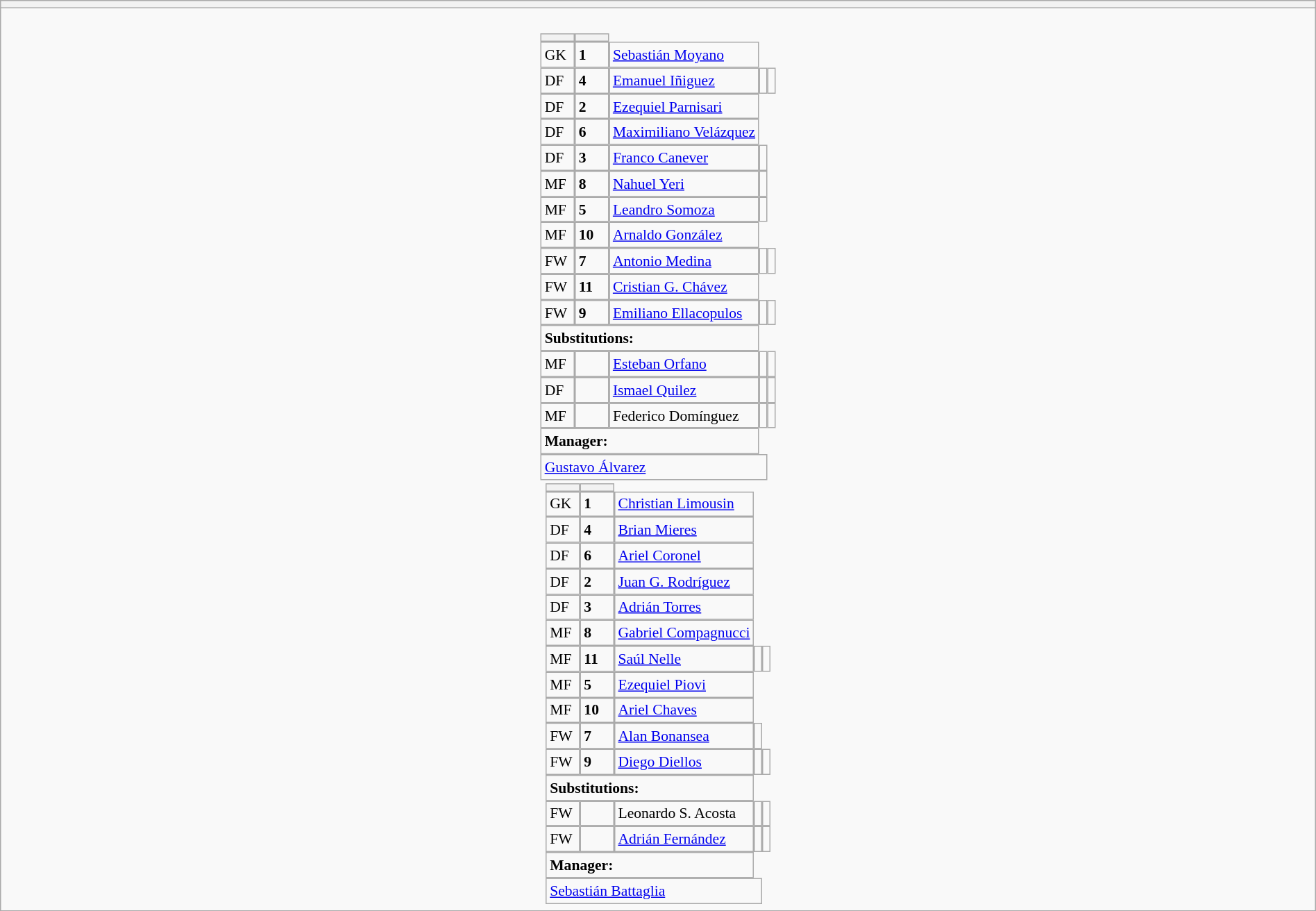<table style="width:100%" class="wikitable collapsible collapsed">
<tr>
<th></th>
</tr>
<tr>
<td><br>






<table style="font-size:90%; margin:0.2em auto;" cellspacing="0" cellpadding="0">
<tr>
<th width="25"></th>
<th width="25"></th>
</tr>
<tr>
<td>GK</td>
<td><strong>1</strong></td>
<td> <a href='#'>Sebastián Moyano</a></td>
</tr>
<tr>
<td>DF</td>
<td><strong>4</strong></td>
<td> <a href='#'>Emanuel Iñiguez</a></td>
<td></td>
<td></td>
</tr>
<tr>
<td>DF</td>
<td><strong>2</strong></td>
<td> <a href='#'>Ezequiel Parnisari</a></td>
</tr>
<tr>
<td>DF</td>
<td><strong>6</strong></td>
<td> <a href='#'>Maximiliano Velázquez</a></td>
</tr>
<tr>
<td>DF</td>
<td><strong>3</strong></td>
<td> <a href='#'>Franco Canever</a></td>
<td></td>
</tr>
<tr>
<td>MF</td>
<td><strong>8</strong></td>
<td> <a href='#'>Nahuel Yeri</a></td>
<td></td>
</tr>
<tr>
<td>MF</td>
<td><strong>5</strong></td>
<td> <a href='#'>Leandro Somoza</a></td>
<td></td>
</tr>
<tr>
<td>MF</td>
<td><strong>10</strong></td>
<td> <a href='#'>Arnaldo González</a></td>
</tr>
<tr>
<td>FW</td>
<td><strong>7</strong></td>
<td> <a href='#'>Antonio Medina</a></td>
<td></td>
<td></td>
</tr>
<tr>
<td>FW</td>
<td><strong>11</strong></td>
<td> <a href='#'>Cristian G. Chávez</a></td>
</tr>
<tr>
<td>FW</td>
<td><strong>9</strong></td>
<td> <a href='#'>Emiliano Ellacopulos</a></td>
<td></td>
<td></td>
</tr>
<tr>
<td colspan=3><strong>Substitutions:</strong></td>
</tr>
<tr>
<td>MF</td>
<td><strong> </strong></td>
<td> <a href='#'>Esteban Orfano</a></td>
<td></td>
<td></td>
</tr>
<tr>
<td>DF</td>
<td><strong> </strong></td>
<td> <a href='#'>Ismael Quilez</a></td>
<td></td>
<td></td>
</tr>
<tr>
<td>MF</td>
<td><strong> </strong></td>
<td> Federico Domínguez</td>
<td></td>
<td></td>
</tr>
<tr>
<td colspan=3><strong>Manager:</strong></td>
</tr>
<tr>
<td colspan=4> <a href='#'>Gustavo Álvarez</a></td>
</tr>
</table>
<table cellspacing="0" cellpadding="0" style="font-size:90%; margin:0.2em auto;">
<tr>
<th width="25"></th>
<th width="25"></th>
</tr>
<tr>
<td>GK</td>
<td><strong>1</strong></td>
<td> <a href='#'>Christian Limousin</a></td>
</tr>
<tr>
<td>DF</td>
<td><strong>4</strong></td>
<td> <a href='#'>Brian Mieres</a></td>
</tr>
<tr>
<td>DF</td>
<td><strong>6</strong></td>
<td> <a href='#'>Ariel Coronel</a></td>
</tr>
<tr>
<td>DF</td>
<td><strong>2</strong></td>
<td> <a href='#'>Juan G. Rodríguez</a></td>
</tr>
<tr>
<td>DF</td>
<td><strong>3</strong></td>
<td> <a href='#'>Adrián Torres</a></td>
</tr>
<tr>
<td>MF</td>
<td><strong>8</strong></td>
<td> <a href='#'>Gabriel Compagnucci</a></td>
</tr>
<tr>
<td>MF</td>
<td><strong>11</strong></td>
<td> <a href='#'>Saúl Nelle</a></td>
<td></td>
<td></td>
</tr>
<tr>
<td>MF</td>
<td><strong>5</strong></td>
<td> <a href='#'>Ezequiel Piovi</a></td>
</tr>
<tr>
<td>MF</td>
<td><strong>10</strong></td>
<td> <a href='#'>Ariel Chaves</a></td>
</tr>
<tr>
<td>FW</td>
<td><strong>7</strong></td>
<td> <a href='#'>Alan Bonansea</a></td>
<td></td>
</tr>
<tr>
<td>FW</td>
<td><strong>9</strong></td>
<td> <a href='#'>Diego Diellos</a></td>
<td></td>
<td></td>
</tr>
<tr>
<td colspan=3><strong>Substitutions:</strong></td>
</tr>
<tr>
<td>FW</td>
<td><strong> </strong></td>
<td> Leonardo S. Acosta</td>
<td></td>
<td></td>
</tr>
<tr>
<td>FW</td>
<td><strong> </strong></td>
<td> <a href='#'>Adrián Fernández</a></td>
<td></td>
<td></td>
</tr>
<tr>
<td colspan=3><strong>Manager:</strong></td>
</tr>
<tr>
<td colspan=4> <a href='#'>Sebastián Battaglia</a></td>
</tr>
</table>
</td>
</tr>
</table>
